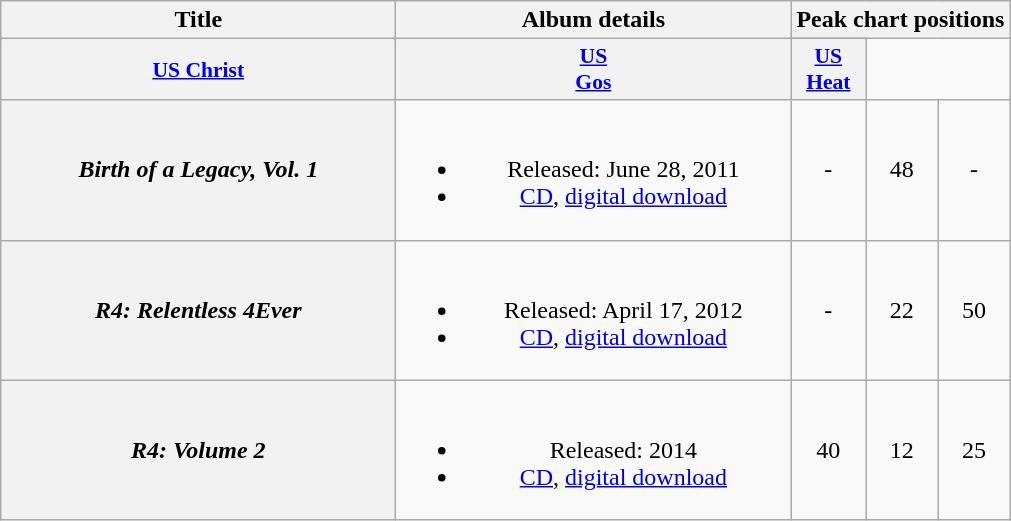<table class="wikitable plainrowheaders" style="text-align:center;">
<tr>
<th scope="col" rowspan="2" style="width:16em;">Title</th>
<th scope="col" rowspan="2" style="width:16em;">Album details</th>
<th scope="col" colspan="3">Peak chart positions</th>
</tr>
<tr>
</tr>
<tr>
<th style="width:3em; font-size:90%"><a href='#'>US Christ</a></th>
<th style="width:3em; font-size:90%"><a href='#'>US<br>Gos</a></th>
<th style="width:3em; font-size:90%"><a href='#'>US Heat</a></th>
</tr>
<tr>
<th scope="row"><em>Birth of a Legacy, Vol. 1</em></th>
<td><br><ul><li>Released: June 28, 2011</li><li><a href='#'>CD</a>, <a href='#'>digital download</a></li></ul></td>
<td>-</td>
<td>48</td>
<td>-</td>
</tr>
<tr>
<th scope="row"><em>R4: Relentless 4Ever</em></th>
<td><br><ul><li>Released: April 17, 2012</li><li><a href='#'>CD</a>, <a href='#'>digital download</a></li></ul></td>
<td>-</td>
<td>22</td>
<td>50</td>
</tr>
<tr>
<th scope="row"><em>R4: Volume 2</em></th>
<td><br><ul><li>Released: 2014</li><li><a href='#'>CD</a>, <a href='#'>digital download</a></li></ul></td>
<td>40</td>
<td>12</td>
<td>25</td>
</tr>
</table>
